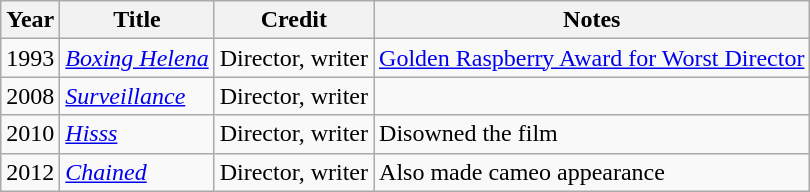<table class="wikitable">
<tr>
<th>Year</th>
<th>Title</th>
<th>Credit</th>
<th>Notes</th>
</tr>
<tr>
<td>1993</td>
<td><em><a href='#'>Boxing Helena</a></em></td>
<td>Director, writer</td>
<td><a href='#'>Golden Raspberry Award for Worst Director</a></td>
</tr>
<tr>
<td>2008</td>
<td><em><a href='#'>Surveillance</a></em></td>
<td>Director, writer</td>
<td></td>
</tr>
<tr>
<td>2010</td>
<td><em><a href='#'>Hisss</a></em></td>
<td>Director, writer</td>
<td>Disowned the film</td>
</tr>
<tr>
<td>2012</td>
<td><em><a href='#'>Chained</a></em></td>
<td>Director, writer</td>
<td>Also made cameo appearance</td>
</tr>
</table>
